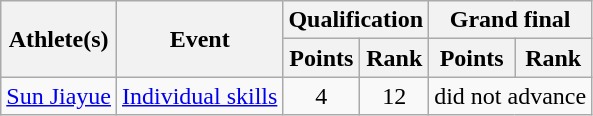<table class="wikitable">
<tr>
<th rowspan="2">Athlete(s)</th>
<th rowspan="2">Event</th>
<th colspan="2">Qualification</th>
<th colspan="2">Grand final</th>
</tr>
<tr>
<th>Points</th>
<th>Rank</th>
<th>Points</th>
<th>Rank</th>
</tr>
<tr>
<td><a href='#'>Sun Jiayue</a></td>
<td><a href='#'>Individual skills</a></td>
<td align="center">4</td>
<td align="center">12</td>
<td align="center" colspan=2>did not advance</td>
</tr>
</table>
